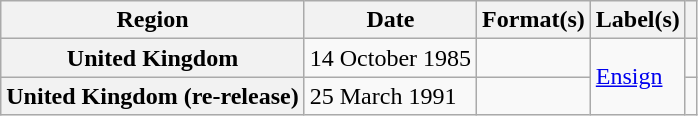<table class="wikitable plainrowheaders">
<tr>
<th scope="col">Region</th>
<th scope="col">Date</th>
<th scope="col">Format(s)</th>
<th scope="col">Label(s)</th>
<th scope="col"></th>
</tr>
<tr>
<th scope="row">United Kingdom</th>
<td>14 October 1985</td>
<td></td>
<td rowspan="2"><a href='#'>Ensign</a></td>
<td></td>
</tr>
<tr>
<th scope="row">United Kingdom (re-release)</th>
<td>25 March 1991</td>
<td></td>
<td></td>
</tr>
</table>
